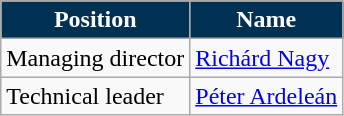<table class="wikitable">
<tr>
<th style="color:white; background:#003153">Position</th>
<th style="color:white; background:#003153">Name</th>
</tr>
<tr>
<td>Managing director</td>
<td> <a href='#'>Richárd Nagy</a></td>
</tr>
<tr>
<td>Technical leader</td>
<td> <a href='#'>Péter Ardeleán</a></td>
</tr>
</table>
